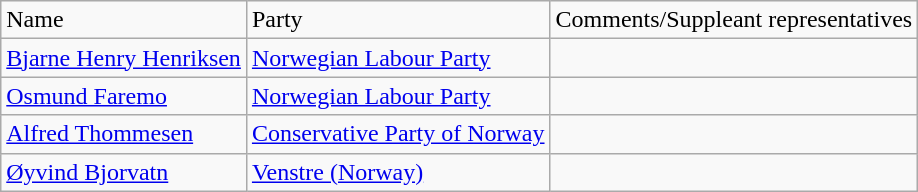<table class="wikitable">
<tr>
<td>Name</td>
<td>Party</td>
<td>Comments/Suppleant representatives</td>
</tr>
<tr>
<td><a href='#'>Bjarne Henry Henriksen</a></td>
<td><a href='#'>Norwegian Labour Party</a></td>
<td></td>
</tr>
<tr>
<td><a href='#'>Osmund Faremo</a></td>
<td><a href='#'>Norwegian Labour Party</a></td>
<td></td>
</tr>
<tr>
<td><a href='#'>Alfred Thommesen</a></td>
<td><a href='#'>Conservative Party of Norway</a></td>
<td></td>
</tr>
<tr>
<td><a href='#'>Øyvind Bjorvatn</a></td>
<td><a href='#'>Venstre (Norway)</a></td>
<td></td>
</tr>
</table>
